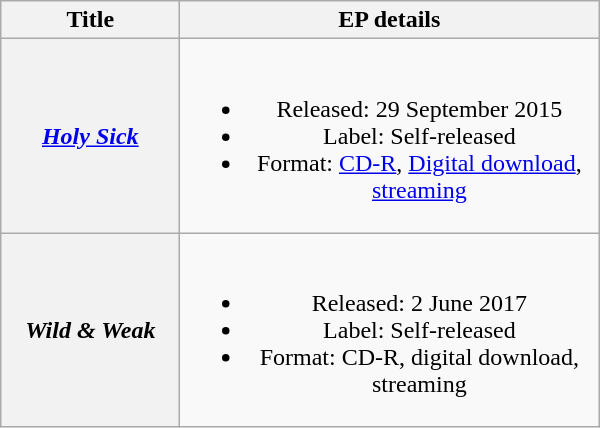<table class="wikitable plainrowheaders" style="text-align:center;">
<tr>
<th scope="col" style="width:7em;">Title</th>
<th scope="col" style="width:17em;">EP details</th>
</tr>
<tr>
<th scope="row"><em><a href='#'>Holy Sick</a></em></th>
<td><br><ul><li>Released: 29 September 2015</li><li>Label: Self-released</li><li>Format: <a href='#'>CD-R</a>, <a href='#'>Digital download</a>, <a href='#'>streaming</a></li></ul></td>
</tr>
<tr>
<th scope="row"><em>Wild & Weak</em></th>
<td><br><ul><li>Released: 2 June 2017</li><li>Label: Self-released</li><li>Format: CD-R, digital download, streaming</li></ul></td>
</tr>
</table>
